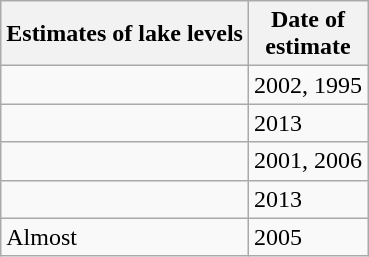<table class="wikitable sortable">
<tr>
<th>Estimates of lake levels</th>
<th>Date of<br>estimate</th>
</tr>
<tr>
<td></td>
<td>2002, 1995</td>
</tr>
<tr>
<td></td>
<td>2013</td>
</tr>
<tr>
<td></td>
<td>2001, 2006</td>
</tr>
<tr>
<td></td>
<td>2013</td>
</tr>
<tr>
<td>Almost </td>
<td>2005</td>
</tr>
</table>
